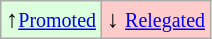<table class="wikitable" align="center">
<tr>
<td bgcolor="#ddffdd">↑<small><a href='#'>Promoted</a></small></td>
<td bgcolor="#ffcccc">↓ <small><a href='#'>Relegated</a></small></td>
</tr>
</table>
